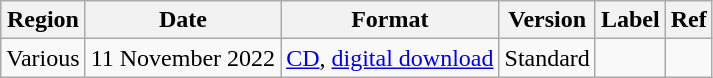<table class="wikitable sortable">
<tr>
<th>Region</th>
<th>Date</th>
<th>Format</th>
<th>Version</th>
<th>Label</th>
<th>Ref</th>
</tr>
<tr>
<td>Various</td>
<td>11 November 2022</td>
<td><a href='#'>CD</a>, <a href='#'>digital download</a></td>
<td>Standard</td>
<td></td>
<td></td>
</tr>
</table>
